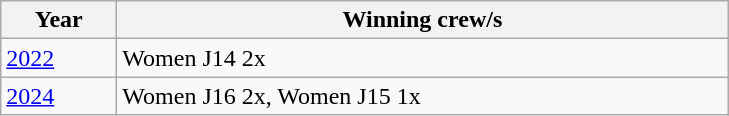<table class="wikitable">
<tr>
<th width=70>Year</th>
<th width=400>Winning crew/s</th>
</tr>
<tr>
<td><a href='#'>2022</a></td>
<td>Women J14 2x</td>
</tr>
<tr>
<td><a href='#'>2024</a></td>
<td>Women J16 2x, Women J15 1x</td>
</tr>
</table>
